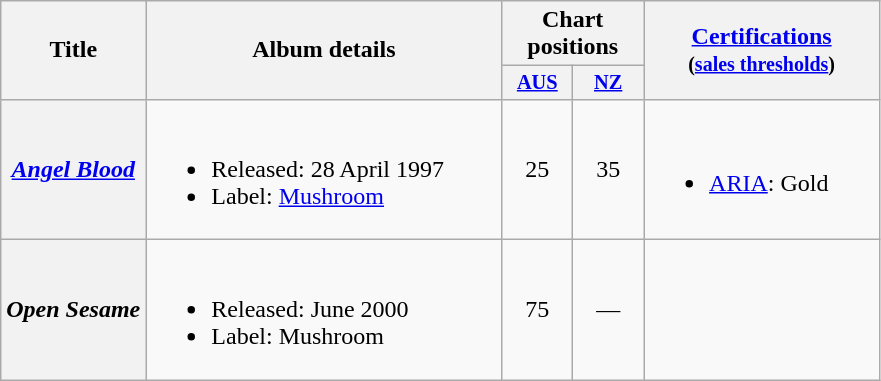<table class="wikitable plainrowheaders">
<tr>
<th rowspan="2">Title</th>
<th rowspan="2" width="230">Album details</th>
<th colspan="2">Chart positions</th>
<th rowspan="2" width="150"><a href='#'>Certifications</a><br><small>(<a href='#'>sales thresholds</a>)</small></th>
</tr>
<tr>
<th style="width:3em; font-size:85%"><a href='#'>AUS</a><br></th>
<th style="width:3em; font-size:85%"><a href='#'>NZ</a><br></th>
</tr>
<tr>
<th scope="row"><em><a href='#'>Angel Blood</a></em></th>
<td><br><ul><li>Released: 28 April 1997</li><li>Label: <a href='#'>Mushroom</a></li></ul></td>
<td align="center">25</td>
<td align="center">35</td>
<td><br><ul><li><a href='#'>ARIA</a>: Gold</li></ul></td>
</tr>
<tr>
<th scope="row"><em>Open Sesame</em></th>
<td><br><ul><li>Released: June 2000</li><li>Label: Mushroom</li></ul></td>
<td align="center">75</td>
<td align="center">—</td>
<td></td>
</tr>
</table>
